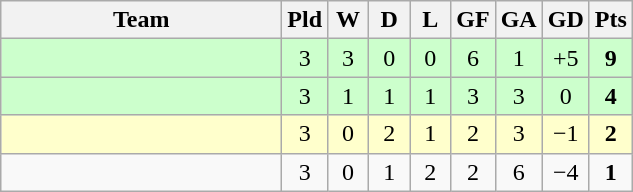<table class="wikitable" style="text-align:center;">
<tr>
<th width=180>Team</th>
<th width=20>Pld</th>
<th width=20>W</th>
<th width=20>D</th>
<th width=20>L</th>
<th width=20>GF</th>
<th width=20>GA</th>
<th width=20>GD</th>
<th width=20>Pts</th>
</tr>
<tr align=center style="background:#ccffcc;">
<td style="text-align:left;"></td>
<td>3</td>
<td>3</td>
<td>0</td>
<td>0</td>
<td>6</td>
<td>1</td>
<td>+5</td>
<td><strong>9</strong></td>
</tr>
<tr align=center style="background:#ccffcc;">
<td style="text-align:left;"></td>
<td>3</td>
<td>1</td>
<td>1</td>
<td>1</td>
<td>3</td>
<td>3</td>
<td>0</td>
<td><strong>4</strong></td>
</tr>
<tr align=center style="background:#ffffcc;">
<td style="text-align:left;"></td>
<td>3</td>
<td>0</td>
<td>2</td>
<td>1</td>
<td>2</td>
<td>3</td>
<td>−1</td>
<td><strong>2</strong></td>
</tr>
<tr align=center>
<td style="text-align:left;"></td>
<td>3</td>
<td>0</td>
<td>1</td>
<td>2</td>
<td>2</td>
<td>6</td>
<td>−4</td>
<td><strong>1</strong></td>
</tr>
</table>
